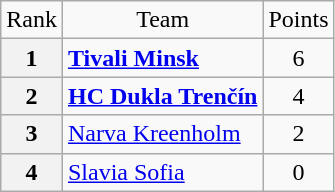<table class="wikitable" style="text-align: center;">
<tr>
<td>Rank</td>
<td>Team</td>
<td>Points</td>
</tr>
<tr>
<th>1</th>
<td style="text-align: left;"> <strong><a href='#'>Tivali Minsk</a></strong></td>
<td>6</td>
</tr>
<tr>
<th>2</th>
<td style="text-align: left;"> <strong><a href='#'>HC Dukla Trenčín</a></strong></td>
<td>4</td>
</tr>
<tr>
<th>3</th>
<td style="text-align: left;"> <a href='#'>Narva Kreenholm</a></td>
<td>2</td>
</tr>
<tr>
<th>4</th>
<td style="text-align: left;"> <a href='#'>Slavia Sofia</a></td>
<td>0</td>
</tr>
</table>
